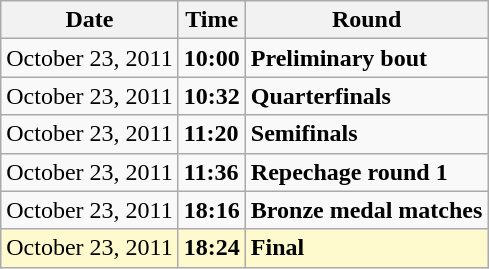<table class="wikitable">
<tr>
<th>Date</th>
<th>Time</th>
<th>Round</th>
</tr>
<tr>
<td>October 23, 2011</td>
<td><strong>10:00</strong></td>
<td><strong>Preliminary bout</strong></td>
</tr>
<tr>
<td>October 23, 2011</td>
<td><strong>10:32</strong></td>
<td><strong>Quarterfinals</strong></td>
</tr>
<tr>
<td>October 23, 2011</td>
<td><strong>11:20</strong></td>
<td><strong>Semifinals</strong></td>
</tr>
<tr>
<td>October 23, 2011</td>
<td><strong>11:36</strong></td>
<td><strong>Repechage round 1</strong></td>
</tr>
<tr>
<td>October 23, 2011</td>
<td><strong>18:16</strong></td>
<td><strong>Bronze medal matches</strong></td>
</tr>
<tr style=background:lemonchiffon>
<td>October 23, 2011</td>
<td><strong>18:24</strong></td>
<td><strong>Final</strong></td>
</tr>
</table>
